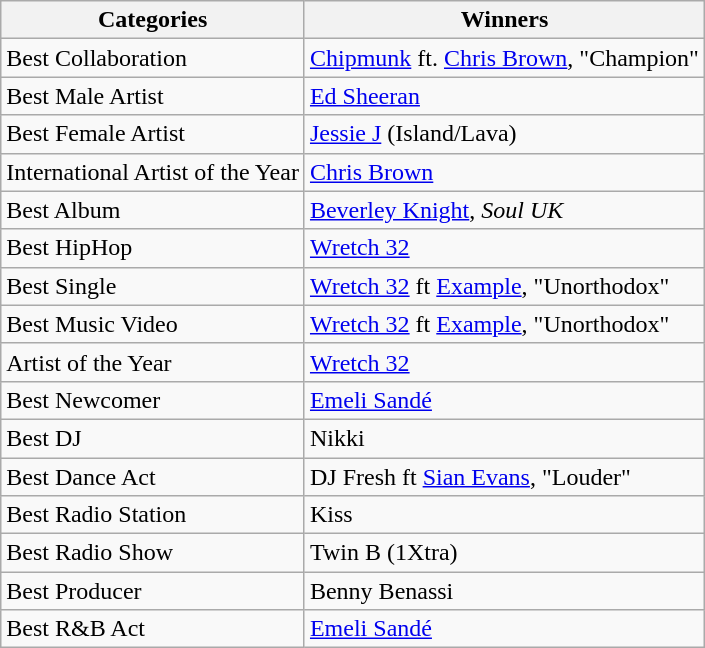<table class="wikitable">
<tr>
<th>Categories</th>
<th>Winners</th>
</tr>
<tr>
<td>Best Collaboration</td>
<td><a href='#'>Chipmunk</a> ft. <a href='#'>Chris Brown</a>, "Champion"</td>
</tr>
<tr>
<td>Best Male Artist</td>
<td><a href='#'>Ed Sheeran</a></td>
</tr>
<tr>
<td>Best Female Artist</td>
<td><a href='#'>Jessie J</a> (Island/Lava)</td>
</tr>
<tr>
<td>International Artist of the Year</td>
<td><a href='#'>Chris Brown</a></td>
</tr>
<tr>
<td>Best Album</td>
<td><a href='#'>Beverley Knight</a>, <em>Soul UK</em></td>
</tr>
<tr>
<td>Best HipHop</td>
<td><a href='#'>Wretch 32</a></td>
</tr>
<tr>
<td>Best Single</td>
<td><a href='#'>Wretch 32</a> ft <a href='#'>Example</a>, "Unorthodox"</td>
</tr>
<tr>
<td>Best Music Video</td>
<td><a href='#'>Wretch 32</a> ft <a href='#'>Example</a>, "Unorthodox"</td>
</tr>
<tr>
<td>Artist of the Year</td>
<td><a href='#'>Wretch 32</a></td>
</tr>
<tr>
<td>Best Newcomer</td>
<td><a href='#'>Emeli Sandé</a></td>
</tr>
<tr>
<td>Best DJ</td>
<td>Nikki</td>
</tr>
<tr>
<td>Best Dance Act</td>
<td>DJ Fresh ft <a href='#'>Sian Evans</a>, "Louder"</td>
</tr>
<tr>
<td>Best Radio Station</td>
<td>Kiss</td>
</tr>
<tr>
<td>Best Radio Show</td>
<td>Twin B (1Xtra)</td>
</tr>
<tr>
<td>Best Producer</td>
<td>Benny Benassi</td>
</tr>
<tr>
<td>Best R&B Act</td>
<td><a href='#'>Emeli Sandé</a></td>
</tr>
</table>
